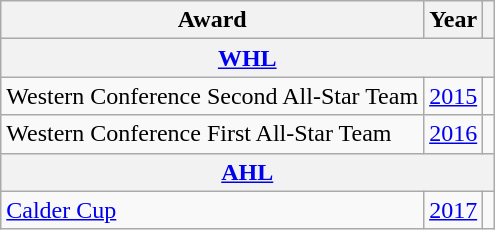<table class="wikitable">
<tr>
<th>Award</th>
<th>Year</th>
<th></th>
</tr>
<tr>
<th colspan="3"><a href='#'>WHL</a></th>
</tr>
<tr>
<td>Western Conference Second All-Star Team</td>
<td><a href='#'>2015</a></td>
<td></td>
</tr>
<tr>
<td>Western Conference First All-Star Team</td>
<td><a href='#'>2016</a></td>
<td></td>
</tr>
<tr>
<th colspan="3"><a href='#'>AHL</a></th>
</tr>
<tr>
<td><a href='#'>Calder Cup</a></td>
<td><a href='#'>2017</a></td>
<td></td>
</tr>
</table>
